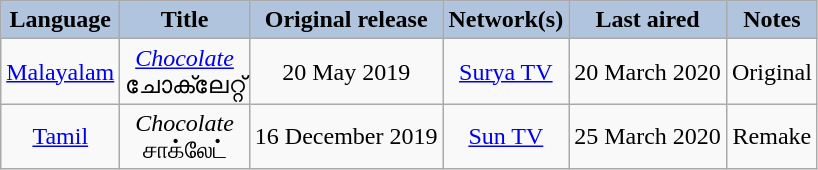<table class="wikitable sortable" style="text-align:center;">
<tr>
<th style="background:LightSteelBlue;">Language</th>
<th style="background:LightSteelBlue;">Title</th>
<th style="background:LightSteelBlue;">Original release</th>
<th style="background:LightSteelBlue;">Network(s)</th>
<th style="background:LightSteelBlue;">Last aired</th>
<th style="background:LightSteelBlue;">Notes</th>
</tr>
<tr>
<td><a href='#'>Malayalam</a></td>
<td><em><a href='#'>Chocolate</a></em> <br> ചോക്ലേറ്റ്</td>
<td>20 May 2019</td>
<td><a href='#'>Surya TV</a></td>
<td>20 March 2020</td>
<td>Original</td>
</tr>
<tr>
<td><a href='#'>Tamil</a></td>
<td><em>Chocolate</em> <br> சாக்லேட்</td>
<td>16 December 2019</td>
<td><a href='#'>Sun TV</a></td>
<td>25 March 2020</td>
<td>Remake</td>
</tr>
</table>
